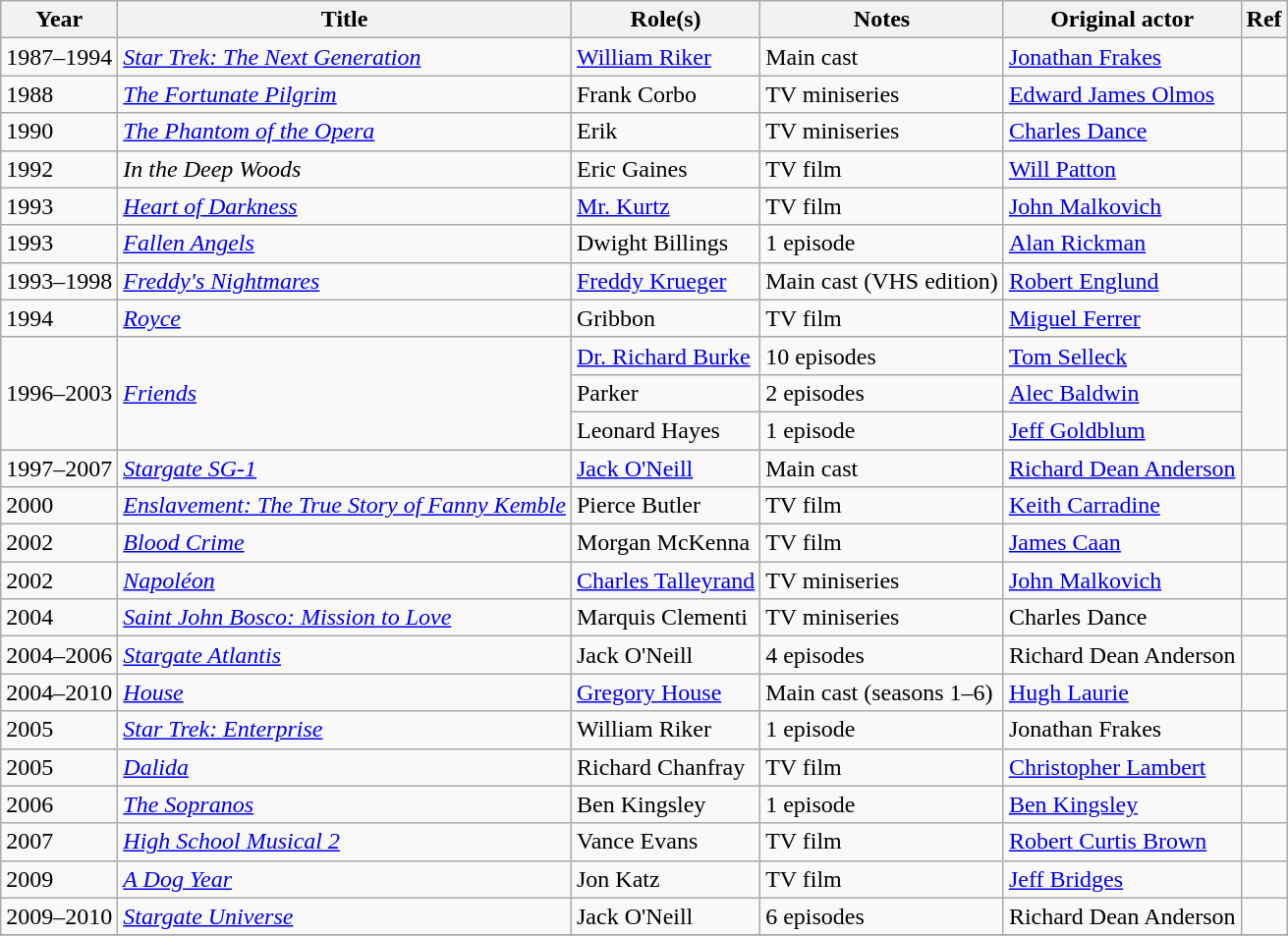<table class="wikitable plainrowheaders sortable">
<tr>
<th scope="col">Year</th>
<th scope="col">Title</th>
<th scope="col">Role(s)</th>
<th scope="col">Notes</th>
<th scope="col">Original actor</th>
<th scope="col" class="unsortable">Ref</th>
</tr>
<tr>
<td>1987–1994</td>
<td><em><a href='#'>Star Trek: The Next Generation</a></em></td>
<td><a href='#'>William Riker</a></td>
<td>Main cast</td>
<td><a href='#'>Jonathan Frakes</a></td>
<td></td>
</tr>
<tr>
<td>1988</td>
<td><em><a href='#'>The Fortunate Pilgrim</a></em></td>
<td>Frank Corbo</td>
<td>TV miniseries</td>
<td><a href='#'>Edward James Olmos</a></td>
<td></td>
</tr>
<tr>
<td>1990</td>
<td><em><a href='#'>The Phantom of the Opera</a></em></td>
<td>Erik</td>
<td>TV miniseries</td>
<td><a href='#'>Charles Dance</a></td>
<td></td>
</tr>
<tr>
<td>1992</td>
<td><em>In the Deep Woods</em></td>
<td>Eric Gaines</td>
<td>TV film</td>
<td><a href='#'>Will Patton</a></td>
<td></td>
</tr>
<tr>
<td>1993</td>
<td><em><a href='#'>Heart of Darkness</a></em></td>
<td><a href='#'>Mr. Kurtz</a></td>
<td>TV film</td>
<td><a href='#'>John Malkovich</a></td>
<td></td>
</tr>
<tr>
<td>1993</td>
<td><em><a href='#'>Fallen Angels</a></em></td>
<td>Dwight Billings</td>
<td>1 episode</td>
<td><a href='#'>Alan Rickman</a></td>
<td></td>
</tr>
<tr>
<td>1993–1998</td>
<td><em><a href='#'>Freddy's Nightmares</a></em></td>
<td><a href='#'>Freddy Krueger</a></td>
<td>Main cast (VHS edition)</td>
<td><a href='#'>Robert Englund</a></td>
<td></td>
</tr>
<tr>
<td>1994</td>
<td><em><a href='#'>Royce</a></em></td>
<td>Gribbon</td>
<td>TV film</td>
<td><a href='#'>Miguel Ferrer</a></td>
<td></td>
</tr>
<tr>
<td rowspan=3>1996–2003</td>
<td rowspan=3><em><a href='#'>Friends</a></em></td>
<td><a href='#'>Dr. Richard Burke</a></td>
<td>10 episodes</td>
<td><a href='#'>Tom Selleck</a></td>
<td rowspan=3></td>
</tr>
<tr>
<td>Parker</td>
<td>2 episodes</td>
<td><a href='#'>Alec Baldwin</a></td>
</tr>
<tr>
<td>Leonard Hayes</td>
<td>1 episode</td>
<td><a href='#'>Jeff Goldblum</a></td>
</tr>
<tr>
<td>1997–2007</td>
<td><em><a href='#'>Stargate SG-1</a></em></td>
<td><a href='#'>Jack O'Neill</a></td>
<td>Main cast</td>
<td><a href='#'>Richard Dean Anderson</a></td>
<td></td>
</tr>
<tr>
<td>2000</td>
<td><em><a href='#'>Enslavement: The True Story of Fanny Kemble</a></em></td>
<td>Pierce Butler</td>
<td>TV film</td>
<td><a href='#'>Keith Carradine</a></td>
<td></td>
</tr>
<tr>
<td>2002</td>
<td><em><a href='#'>Blood Crime</a></em></td>
<td>Morgan McKenna</td>
<td>TV film</td>
<td><a href='#'>James Caan</a></td>
<td></td>
</tr>
<tr>
<td>2002</td>
<td><em><a href='#'>Napoléon</a></em></td>
<td><a href='#'>Charles Talleyrand</a></td>
<td>TV miniseries</td>
<td><a href='#'>John Malkovich</a></td>
<td></td>
</tr>
<tr>
<td>2004</td>
<td><em><a href='#'>Saint John Bosco: Mission to Love</a></em></td>
<td>Marquis Clementi</td>
<td>TV miniseries</td>
<td>Charles Dance</td>
<td></td>
</tr>
<tr>
<td>2004–2006</td>
<td><em><a href='#'>Stargate Atlantis</a></em></td>
<td>Jack O'Neill</td>
<td>4 episodes</td>
<td>Richard Dean Anderson</td>
<td></td>
</tr>
<tr>
<td>2004–2010</td>
<td><em><a href='#'>House</a></em></td>
<td><a href='#'>Gregory House</a></td>
<td>Main cast (seasons 1–6)</td>
<td><a href='#'>Hugh Laurie</a></td>
<td></td>
</tr>
<tr>
<td>2005</td>
<td><em><a href='#'>Star Trek: Enterprise</a></em></td>
<td>William Riker</td>
<td>1 episode</td>
<td>Jonathan Frakes</td>
<td></td>
</tr>
<tr>
<td>2005</td>
<td><em><a href='#'>Dalida</a></em></td>
<td>Richard Chanfray</td>
<td>TV film</td>
<td><a href='#'>Christopher Lambert</a></td>
<td></td>
</tr>
<tr>
<td>2006</td>
<td><em><a href='#'>The Sopranos</a></em></td>
<td>Ben Kingsley</td>
<td>1 episode</td>
<td><a href='#'>Ben Kingsley</a></td>
<td></td>
</tr>
<tr>
<td>2007</td>
<td><em><a href='#'>High School Musical 2</a></em></td>
<td>Vance Evans</td>
<td>TV film</td>
<td><a href='#'>Robert Curtis Brown</a></td>
<td></td>
</tr>
<tr>
<td>2009</td>
<td><em><a href='#'>A Dog Year</a></em></td>
<td>Jon Katz</td>
<td>TV film</td>
<td><a href='#'>Jeff Bridges</a></td>
<td></td>
</tr>
<tr>
<td>2009–2010</td>
<td><em><a href='#'>Stargate Universe</a></em></td>
<td>Jack O'Neill</td>
<td>6 episodes</td>
<td>Richard Dean Anderson</td>
<td></td>
</tr>
<tr>
</tr>
</table>
